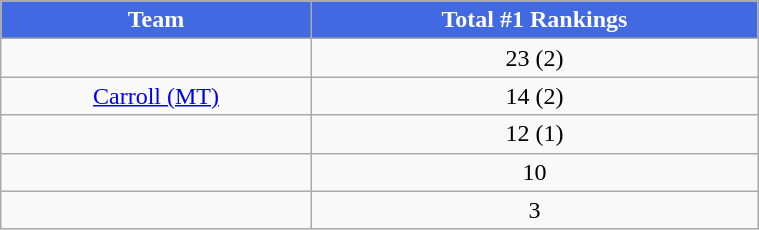<table class="wikitable" style="width:40%;">
<tr>
<th style="background:#4169E1; color:white;">Team</th>
<th style="background:#4169E1; color:white;">Total #1 Rankings</th>
</tr>
<tr style="text-align:center;">
<td></td>
<td>23 (2)</td>
</tr>
<tr style="text-align:center;">
<td><a href='#'>Carroll (MT)</a></td>
<td>14 (2)</td>
</tr>
<tr style="text-align:center;">
<td></td>
<td>12 (1)</td>
</tr>
<tr style="text-align:center;">
<td></td>
<td>10</td>
</tr>
<tr style="text-align:center;">
<td></td>
<td>3</td>
</tr>
</table>
